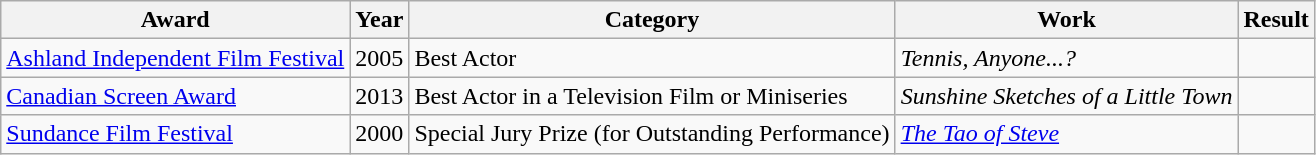<table class="wikitable sortable">
<tr>
<th>Award</th>
<th>Year</th>
<th>Category</th>
<th class="unsortable">Work</th>
<th>Result</th>
</tr>
<tr>
<td><a href='#'>Ashland Independent Film Festival</a></td>
<td>2005</td>
<td>Best Actor</td>
<td><em>Tennis, Anyone...?</em></td>
<td></td>
</tr>
<tr>
<td><a href='#'>Canadian Screen Award</a></td>
<td>2013</td>
<td>Best Actor in a Television Film or Miniseries</td>
<td><em>Sunshine Sketches of a Little Town</em></td>
<td></td>
</tr>
<tr>
<td><a href='#'>Sundance Film Festival</a></td>
<td>2000</td>
<td>Special Jury Prize (for Outstanding Performance)</td>
<td><em><a href='#'>The Tao of Steve</a></em></td>
<td></td>
</tr>
</table>
